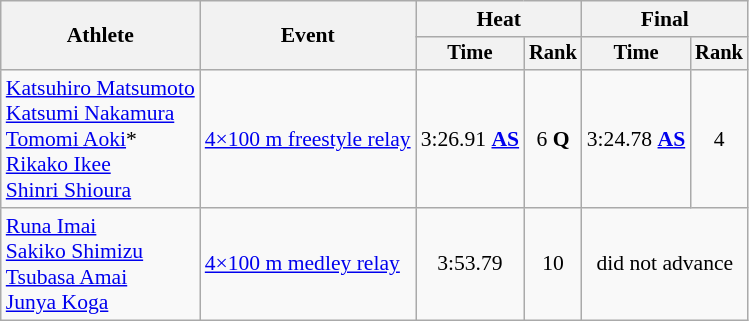<table class=wikitable style="font-size:90%">
<tr>
<th rowspan="2">Athlete</th>
<th rowspan="2">Event</th>
<th colspan="2">Heat</th>
<th colspan="2">Final</th>
</tr>
<tr style="font-size:95%">
<th>Time</th>
<th>Rank</th>
<th>Time</th>
<th>Rank</th>
</tr>
<tr align=center>
<td align=left><a href='#'>Katsuhiro Matsumoto</a><br><a href='#'>Katsumi Nakamura</a><br><a href='#'>Tomomi Aoki</a>*<br><a href='#'>Rikako Ikee</a><br><a href='#'>Shinri Shioura</a></td>
<td align=left><a href='#'>4×100 m freestyle relay</a></td>
<td>3:26.91 <strong><a href='#'>AS</a></strong></td>
<td>6 <strong>Q</strong></td>
<td>3:24.78 <strong><a href='#'>AS</a></strong></td>
<td>4</td>
</tr>
<tr align=center>
<td align=left><a href='#'>Runa Imai</a><br><a href='#'>Sakiko Shimizu</a><br><a href='#'>Tsubasa Amai</a><br><a href='#'>Junya Koga</a></td>
<td align=left><a href='#'>4×100 m medley relay</a></td>
<td>3:53.79</td>
<td>10</td>
<td colspan=2>did not advance</td>
</tr>
</table>
